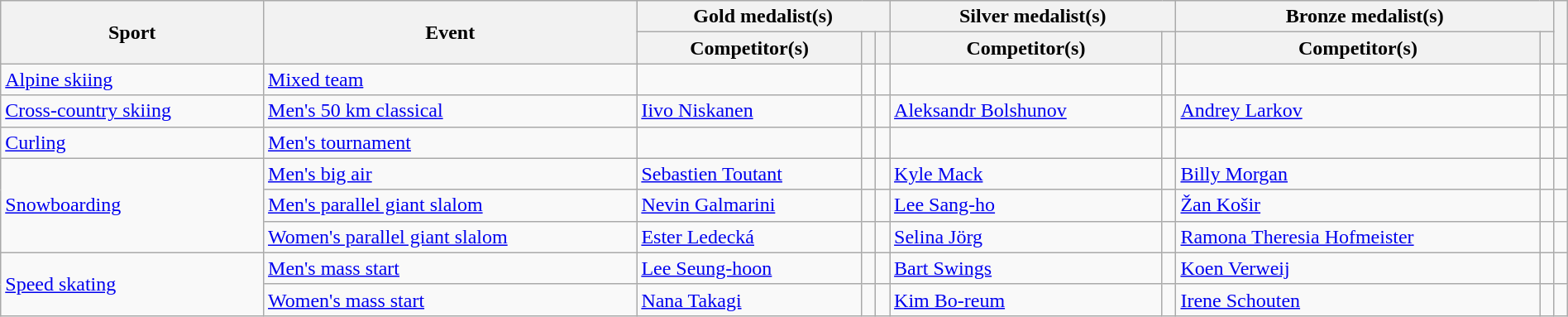<table class="wikitable" style="width:100%;">
<tr>
<th rowspan="2">Sport</th>
<th rowspan="2">Event</th>
<th colspan="3">Gold medalist(s)</th>
<th colspan="2">Silver medalist(s)</th>
<th colspan="2">Bronze medalist(s)</th>
<th rowspan="2"></th>
</tr>
<tr>
<th>Competitor(s)</th>
<th></th>
<th></th>
<th>Competitor(s)</th>
<th></th>
<th>Competitor(s)</th>
<th></th>
</tr>
<tr>
<td><a href='#'>Alpine skiing</a></td>
<td><a href='#'>Mixed team</a></td>
<td></td>
<td></td>
<td></td>
<td></td>
<td></td>
<td></td>
<td></td>
<td></td>
</tr>
<tr>
<td><a href='#'>Cross-country skiing</a></td>
<td><a href='#'>Men's 50 km classical</a></td>
<td><a href='#'>Iivo Niskanen</a></td>
<td></td>
<td></td>
<td><a href='#'>Aleksandr Bolshunov</a></td>
<td></td>
<td><a href='#'>Andrey Larkov</a></td>
<td></td>
<td></td>
</tr>
<tr>
<td><a href='#'>Curling</a></td>
<td><a href='#'>Men's tournament</a></td>
<td></td>
<td></td>
<td></td>
<td></td>
<td></td>
<td></td>
<td></td>
<td></td>
</tr>
<tr>
<td rowspan="3"><a href='#'>Snowboarding</a></td>
<td><a href='#'>Men's big air</a></td>
<td><a href='#'>Sebastien Toutant</a></td>
<td></td>
<td></td>
<td><a href='#'>Kyle Mack</a></td>
<td></td>
<td><a href='#'>Billy Morgan</a></td>
<td></td>
<td></td>
</tr>
<tr>
<td><a href='#'>Men's parallel giant slalom</a></td>
<td><a href='#'>Nevin Galmarini</a></td>
<td></td>
<td></td>
<td><a href='#'>Lee Sang-ho</a></td>
<td></td>
<td><a href='#'>Žan Košir</a></td>
<td></td>
<td></td>
</tr>
<tr>
<td><a href='#'>Women's parallel giant slalom</a></td>
<td><a href='#'>Ester Ledecká</a></td>
<td></td>
<td></td>
<td><a href='#'>Selina Jörg</a></td>
<td></td>
<td><a href='#'>Ramona Theresia Hofmeister</a></td>
<td></td>
<td></td>
</tr>
<tr>
<td rowspan="2"><a href='#'>Speed skating</a></td>
<td><a href='#'>Men's mass start</a></td>
<td><a href='#'>Lee Seung-hoon</a></td>
<td></td>
<td></td>
<td><a href='#'>Bart Swings</a></td>
<td></td>
<td><a href='#'>Koen Verweij</a></td>
<td></td>
<td></td>
</tr>
<tr>
<td><a href='#'>Women's mass start</a></td>
<td><a href='#'>Nana Takagi</a></td>
<td></td>
<td></td>
<td><a href='#'>Kim Bo-reum</a></td>
<td></td>
<td><a href='#'>Irene Schouten</a></td>
<td></td>
<td></td>
</tr>
</table>
